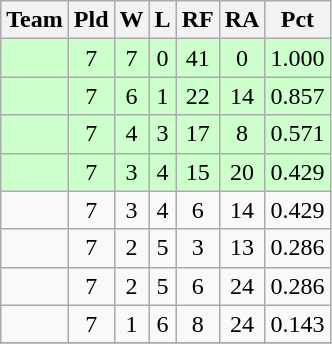<table class="wikitable">
<tr>
<th bgcolor="#efefef"><strong>Team</strong></th>
<th bgcolor="#efefef"><strong>Pld</strong></th>
<th bgcolor="#efefef"><strong>W</strong></th>
<th bgcolor="#efefef"><strong>L</strong></th>
<th bgcolor="#efefef"><strong>RF</strong></th>
<th bgcolor="#efefef"><strong>RA</strong></th>
<th bgcolor="#efefef"><strong>Pct</strong></th>
</tr>
<tr align=center bgcolor="#ccffcc">
<td align=left></td>
<td>7</td>
<td>7</td>
<td>0</td>
<td>41</td>
<td>0</td>
<td>1.000</td>
</tr>
<tr align=center bgcolor="#ccffcc">
<td align=left></td>
<td>7</td>
<td>6</td>
<td>1</td>
<td>22</td>
<td>14</td>
<td>0.857</td>
</tr>
<tr align=center bgcolor="#ccffcc">
<td align=left></td>
<td>7</td>
<td>4</td>
<td>3</td>
<td>17</td>
<td>8</td>
<td>0.571</td>
</tr>
<tr align=center bgcolor="#ccffcc">
<td align=left></td>
<td>7</td>
<td>3</td>
<td>4</td>
<td>15</td>
<td>20</td>
<td>0.429</td>
</tr>
<tr align=center>
<td align=left></td>
<td>7</td>
<td>3</td>
<td>4</td>
<td>6</td>
<td>14</td>
<td>0.429</td>
</tr>
<tr align=center>
<td align=left></td>
<td>7</td>
<td>2</td>
<td>5</td>
<td>3</td>
<td>13</td>
<td>0.286</td>
</tr>
<tr align=center>
<td align=left></td>
<td>7</td>
<td>2</td>
<td>5</td>
<td>6</td>
<td>24</td>
<td>0.286</td>
</tr>
<tr align=center>
<td align=left></td>
<td>7</td>
<td>1</td>
<td>6</td>
<td>8</td>
<td>24</td>
<td>0.143</td>
</tr>
<tr>
</tr>
</table>
